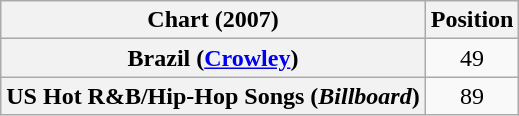<table class="wikitable sortable plainrowheaders" style="text-align:center">
<tr>
<th>Chart (2007)</th>
<th>Position</th>
</tr>
<tr>
<th scope="row">Brazil (<a href='#'>Crowley</a>)</th>
<td style="text-align:center;">49</td>
</tr>
<tr>
<th scope="row">US Hot R&B/Hip-Hop Songs (<em>Billboard</em>)</th>
<td style="text-align:center;">89</td>
</tr>
</table>
